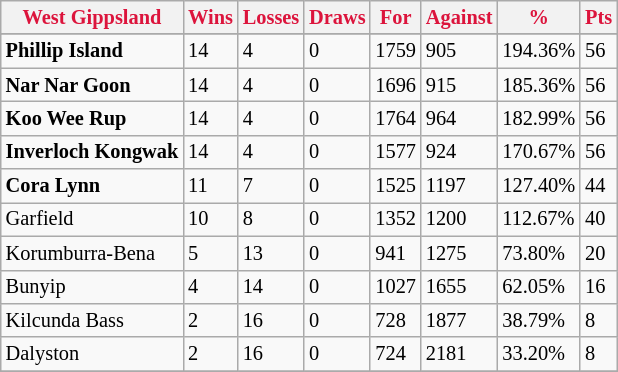<table style="font-size: 85%; text-align: left;" class="wikitable">
<tr>
<th style="color:crimson">West Gippsland</th>
<th style="color:crimson">Wins</th>
<th style="color:crimson">Losses</th>
<th style="color:crimson">Draws</th>
<th style="color:crimson">For</th>
<th style="color:crimson">Against</th>
<th style="color:crimson">%</th>
<th style="color:crimson">Pts</th>
</tr>
<tr>
</tr>
<tr>
</tr>
<tr>
<td><strong>	Phillip Island	</strong></td>
<td>14</td>
<td>4</td>
<td>0</td>
<td>1759</td>
<td>905</td>
<td>194.36%</td>
<td>56</td>
</tr>
<tr>
<td><strong>	Nar Nar Goon	</strong></td>
<td>14</td>
<td>4</td>
<td>0</td>
<td>1696</td>
<td>915</td>
<td>185.36%</td>
<td>56</td>
</tr>
<tr>
<td><strong>	Koo Wee Rup	</strong></td>
<td>14</td>
<td>4</td>
<td>0</td>
<td>1764</td>
<td>964</td>
<td>182.99%</td>
<td>56</td>
</tr>
<tr>
<td><strong>	Inverloch Kongwak	</strong></td>
<td>14</td>
<td>4</td>
<td>0</td>
<td>1577</td>
<td>924</td>
<td>170.67%</td>
<td>56</td>
</tr>
<tr>
<td><strong>	Cora Lynn	</strong></td>
<td>11</td>
<td>7</td>
<td>0</td>
<td>1525</td>
<td>1197</td>
<td>127.40%</td>
<td>44</td>
</tr>
<tr>
<td>Garfield</td>
<td>10</td>
<td>8</td>
<td>0</td>
<td>1352</td>
<td>1200</td>
<td>112.67%</td>
<td>40</td>
</tr>
<tr>
<td>Korumburra-Bena</td>
<td>5</td>
<td>13</td>
<td>0</td>
<td>941</td>
<td>1275</td>
<td>73.80%</td>
<td>20</td>
</tr>
<tr>
<td>Bunyip</td>
<td>4</td>
<td>14</td>
<td>0</td>
<td>1027</td>
<td>1655</td>
<td>62.05%</td>
<td>16</td>
</tr>
<tr>
<td>Kilcunda Bass</td>
<td>2</td>
<td>16</td>
<td>0</td>
<td>728</td>
<td>1877</td>
<td>38.79%</td>
<td>8</td>
</tr>
<tr>
<td>Dalyston</td>
<td>2</td>
<td>16</td>
<td>0</td>
<td>724</td>
<td>2181</td>
<td>33.20%</td>
<td>8</td>
</tr>
<tr>
</tr>
</table>
